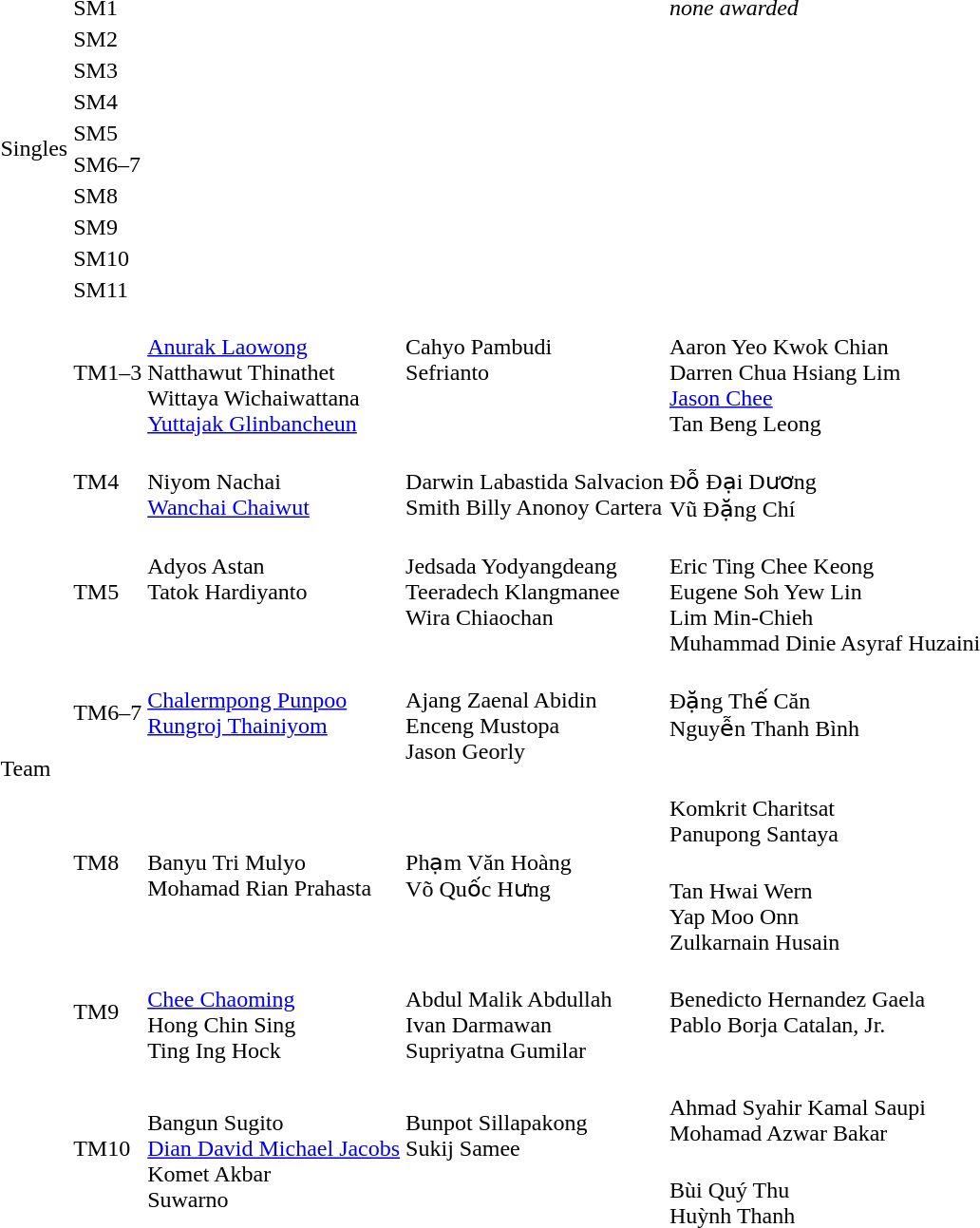<table>
<tr>
<td rowspan="19">Singles</td>
<td>SM1</td>
<td></td>
<td></td>
<td><em>none awarded</em></td>
</tr>
<tr>
<td rowspan="2">SM2</td>
<td rowspan="2"></td>
<td rowspan="2"></td>
<td></td>
</tr>
<tr>
<td></td>
</tr>
<tr>
<td rowspan="2">SM3</td>
<td rowspan="2"></td>
<td rowspan="2"></td>
<td></td>
</tr>
<tr>
<td></td>
</tr>
<tr>
<td rowspan="2">SM4</td>
<td rowspan="2"></td>
<td rowspan="2"></td>
<td></td>
</tr>
<tr>
<td></td>
</tr>
<tr>
<td rowspan="2">SM5</td>
<td rowspan="2"></td>
<td rowspan="2"></td>
<td></td>
</tr>
<tr>
<td></td>
</tr>
<tr>
<td rowspan="2">SM6–7</td>
<td rowspan="2"></td>
<td rowspan="2"></td>
<td></td>
</tr>
<tr>
<td></td>
</tr>
<tr>
<td rowspan="2">SM8</td>
<td rowspan="2"></td>
<td rowspan="2"></td>
<td></td>
</tr>
<tr>
<td></td>
</tr>
<tr>
<td rowspan="2">SM9</td>
<td rowspan="2"></td>
<td rowspan="2"></td>
<td></td>
</tr>
<tr>
<td></td>
</tr>
<tr>
<td rowspan="2">SM10</td>
<td rowspan="2"></td>
<td rowspan="2"></td>
<td></td>
</tr>
<tr>
<td></td>
</tr>
<tr>
<td rowspan="2">SM11</td>
<td rowspan="2"></td>
<td rowspan="2"></td>
<td></td>
</tr>
<tr>
<td></td>
</tr>
<tr>
<td rowspan="9">Team</td>
<td>TM1–3</td>
<td><br><a href='#'>Anurak Laowong</a><br>Natthawut Thinathet<br>Wittaya Wichaiwattana<br><a href='#'>Yuttajak Glinbancheun</a></td>
<td valign=top><br>Cahyo Pambudi<br>Sefrianto</td>
<td><br>Aaron Yeo Kwok Chian<br>Darren Chua Hsiang Lim<br><a href='#'>Jason Chee</a><br>Tan Beng Leong</td>
</tr>
<tr>
<td>TM4</td>
<td><br>Niyom Nachai<br><a href='#'>Wanchai Chaiwut</a></td>
<td nowrap=true><br>Darwin Labastida Salvacion<br>Smith Billy Anonoy Cartera</td>
<td><br>Đỗ Đại Dương<br>Vũ Đặng Chí</td>
</tr>
<tr>
<td>TM5</td>
<td valign=top><br>Adyos Astan<br>Tatok Hardiyanto</td>
<td valign=top><br>Jedsada Yodyangdeang<br>Teeradech Klangmanee<br>Wira Chiaochan</td>
<td nowrap=true><br>Eric Ting Chee Keong<br>Eugene Soh Yew Lin<br>Lim Min-Chieh<br>Muhammad Dinie Asyraf Huzaini</td>
</tr>
<tr>
<td>TM6–7</td>
<td valign=top><br><a href='#'>Chalermpong Punpoo</a><br><a href='#'>Rungroj Thainiyom</a></td>
<td><br>Ajang Zaenal Abidin<br>Enceng Mustopa<br>Jason Georly</td>
<td valign=top><br>Đặng Thế Căn<br>Nguyễn Thanh Bình</td>
</tr>
<tr>
<td rowspan="2">TM8</td>
<td rowspan="2"><br>Banyu Tri Mulyo<br>Mohamad Rian Prahasta</td>
<td rowspan="2"><br>Phạm Văn Hoàng<br>Võ Quốc Hưng</td>
<td><br>Komkrit Charitsat<br>Panupong Santaya</td>
</tr>
<tr>
<td><br>Tan Hwai Wern<br>Yap Moo Onn<br>Zulkarnain Husain</td>
</tr>
<tr>
<td>TM9</td>
<td><br><a href='#'>Chee Chaoming</a><br>Hong Chin Sing<br>Ting Ing Hock</td>
<td><br>Abdul Malik Abdullah<br>Ivan Darmawan<br>Supriyatna Gumilar</td>
<td valign=top><br>Benedicto Hernandez Gaela<br>Pablo Borja Catalan, Jr.</td>
</tr>
<tr>
<td rowspan="2">TM10</td>
<td rowspan="2" nowrap=true><br>Bangun Sugito<br><a href='#'>Dian David Michael Jacobs</a><br>Komet Akbar<br>Suwarno</td>
<td rowspan="2"><br>Bunpot Sillapakong<br>Sukij Samee<br> <br> </td>
<td><br>Ahmad Syahir Kamal Saupi<br>Mohamad Azwar Bakar</td>
</tr>
<tr>
<td><br>Bùi Quý Thu<br>Huỳnh Thanh</td>
</tr>
</table>
